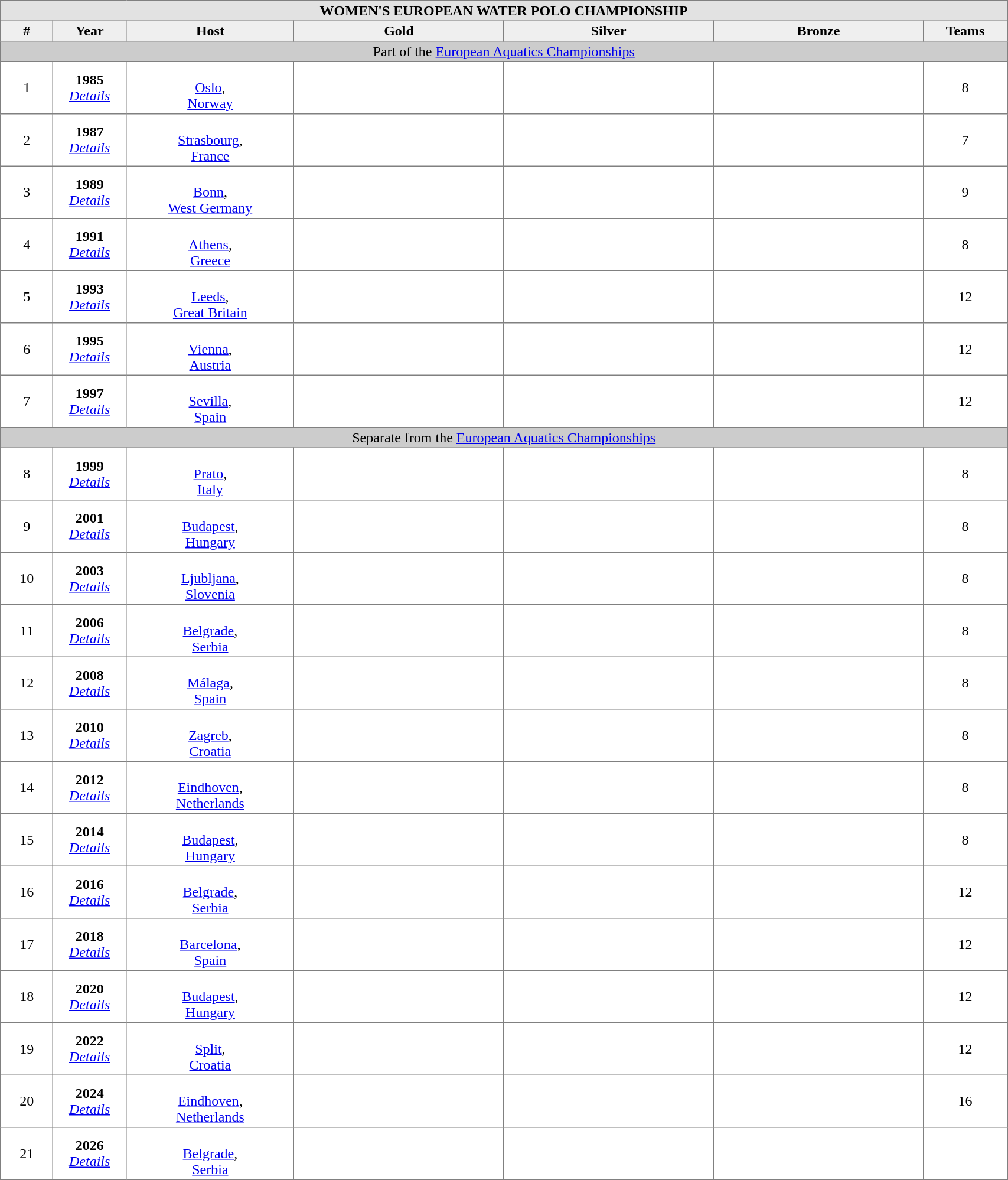<table class="toccolours" border="1" cellpadding="2" style="border-collapse: collapse; text-align: center; width: 90%;">
<tr style= "background: #e2e2e2;">
<th colspan=7 width=100%>WOMEN'S EUROPEAN WATER POLO CHAMPIONSHIP</th>
</tr>
<tr style="background: #efefef;">
<th width=5%>#</th>
<th width=7%>Year</th>
<th width=16%>Host</th>
<th width=20%>Gold</th>
<th width=20%>Silver</th>
<th width=20%>Bronze</th>
<th width="8%">Teams</th>
</tr>
<tr>
<td colspan=7 bgcolor="#cccccc"align=center>Part of the <a href='#'>European Aquatics Championships</a></td>
</tr>
<tr align=center>
<td>1</td>
<td><strong>1985</strong><br><em><a href='#'>Details</a></em></td>
<td><br><a href='#'>Oslo</a>,<br><a href='#'>Norway</a></td>
<td><strong></strong></td>
<td></td>
<td></td>
<td>8</td>
</tr>
<tr align=center>
<td>2</td>
<td><strong>1987</strong><br><em><a href='#'>Details</a></em></td>
<td><br><a href='#'>Strasbourg</a>,<br><a href='#'>France</a></td>
<td><strong></strong></td>
<td></td>
<td></td>
<td>7</td>
</tr>
<tr align=center>
<td>3</td>
<td><strong>1989</strong><br><em><a href='#'>Details</a></em></td>
<td><br><a href='#'>Bonn</a>,<br><a href='#'>West Germany</a></td>
<td><strong></strong></td>
<td></td>
<td></td>
<td>9</td>
</tr>
<tr align=center>
<td>4</td>
<td><strong>1991</strong><br><em><a href='#'>Details</a></em></td>
<td><br><a href='#'>Athens</a>,<br><a href='#'>Greece</a></td>
<td><strong></strong></td>
<td></td>
<td></td>
<td>8</td>
</tr>
<tr align=center>
<td>5</td>
<td><strong>1993</strong><br><em><a href='#'>Details</a></em></td>
<td><br><a href='#'>Leeds</a>,<br><a href='#'>Great Britain</a></td>
<td><strong></strong></td>
<td></td>
<td></td>
<td>12</td>
</tr>
<tr align=center>
<td>6</td>
<td><strong>1995</strong><br><em><a href='#'>Details</a></em></td>
<td><br><a href='#'>Vienna</a>,<br><a href='#'>Austria</a></td>
<td><strong></strong></td>
<td></td>
<td></td>
<td>12</td>
</tr>
<tr align=center>
<td>7</td>
<td><strong>1997</strong><br><em><a href='#'>Details</a></em></td>
<td><br><a href='#'>Sevilla</a>,<br><a href='#'>Spain</a></td>
<td><strong></strong></td>
<td></td>
<td></td>
<td>12</td>
</tr>
<tr>
<td colspan=7 bgcolor="#cccccc"align=center>Separate from the <a href='#'>European Aquatics Championships</a></td>
</tr>
<tr align=center>
<td>8</td>
<td><strong>1999</strong><br><em><a href='#'>Details</a></em></td>
<td><br><a href='#'>Prato</a>,<br><a href='#'>Italy</a></td>
<td><strong></strong></td>
<td></td>
<td></td>
<td>8</td>
</tr>
<tr align=center>
<td>9</td>
<td><strong>2001</strong><br><em><a href='#'>Details</a></em></td>
<td><br><a href='#'>Budapest</a>,<br><a href='#'>Hungary</a></td>
<td><strong></strong></td>
<td></td>
<td></td>
<td>8</td>
</tr>
<tr align=center>
<td>10</td>
<td><strong>2003</strong><br><em><a href='#'>Details</a></em></td>
<td><br><a href='#'>Ljubljana</a>,<br><a href='#'>Slovenia</a></td>
<td><strong></strong></td>
<td></td>
<td></td>
<td>8</td>
</tr>
<tr align=center>
<td>11</td>
<td><strong>2006</strong><br><em><a href='#'>Details</a></em></td>
<td><br><a href='#'>Belgrade</a>,<br><a href='#'>Serbia</a></td>
<td><strong></strong></td>
<td></td>
<td></td>
<td>8</td>
</tr>
<tr align=center>
<td>12</td>
<td><strong>2008</strong><br><em><a href='#'>Details</a></em></td>
<td><br><a href='#'>Málaga</a>,<br><a href='#'>Spain</a></td>
<td><strong></strong></td>
<td></td>
<td></td>
<td>8</td>
</tr>
<tr align=center>
<td>13</td>
<td><strong>2010</strong><br><em><a href='#'>Details</a></em></td>
<td><br><a href='#'>Zagreb</a>,<br><a href='#'>Croatia</a></td>
<td><strong></strong></td>
<td></td>
<td></td>
<td>8</td>
</tr>
<tr align=center>
<td>14</td>
<td><strong>2012</strong><br><em><a href='#'>Details</a></em></td>
<td><br><a href='#'>Eindhoven</a>,<br><a href='#'>Netherlands</a></td>
<td><strong></strong></td>
<td></td>
<td></td>
<td>8</td>
</tr>
<tr align=center>
<td>15</td>
<td><strong>2014</strong><br><em><a href='#'>Details</a></em></td>
<td><br><a href='#'>Budapest</a>,<br><a href='#'>Hungary</a></td>
<td><strong></strong></td>
<td></td>
<td></td>
<td>8</td>
</tr>
<tr align=center>
<td>16</td>
<td><strong>2016</strong><br><em><a href='#'>Details</a></em></td>
<td><br><a href='#'>Belgrade</a>,<br><a href='#'>Serbia</a></td>
<td><strong></strong></td>
<td></td>
<td></td>
<td>12</td>
</tr>
<tr align=center>
<td>17</td>
<td><strong>2018</strong><br><em><a href='#'>Details</a></em></td>
<td><br><a href='#'>Barcelona</a>,<br><a href='#'>Spain</a></td>
<td><strong></strong></td>
<td></td>
<td></td>
<td>12</td>
</tr>
<tr align=center>
<td>18</td>
<td><strong>2020</strong><br><em><a href='#'>Details</a></em></td>
<td><br><a href='#'>Budapest</a>,<br><a href='#'>Hungary</a></td>
<td><strong></strong></td>
<td></td>
<td></td>
<td>12</td>
</tr>
<tr align=center>
<td>19</td>
<td><strong>2022</strong><br><em><a href='#'>Details</a></em></td>
<td><br><a href='#'>Split</a>, <br><a href='#'>Croatia</a></td>
<td><strong></strong></td>
<td></td>
<td></td>
<td>12</td>
</tr>
<tr align=center>
<td>20</td>
<td><strong>2024</strong><br><em><a href='#'>Details</a></em></td>
<td><br><a href='#'>Eindhoven</a>,<br><a href='#'>Netherlands</a></td>
<td><strong></strong></td>
<td></td>
<td></td>
<td>16</td>
</tr>
<tr align=center>
<td>21</td>
<td><strong>2026</strong><br><em><a href='#'>Details</a></em></td>
<td><br><a href='#'>Belgrade</a>, <br><a href='#'>Serbia</a></td>
<td></td>
<td></td>
<td></td>
<td></td>
</tr>
</table>
